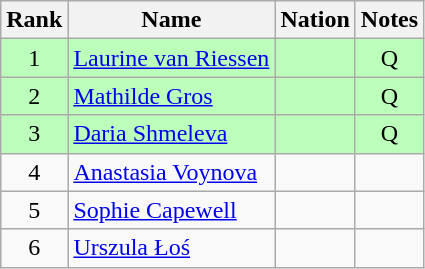<table class="wikitable sortable" style="text-align:center">
<tr>
<th>Rank</th>
<th>Name</th>
<th>Nation</th>
<th>Notes</th>
</tr>
<tr bgcolor=bbffbb>
<td>1</td>
<td align=left><a href='#'>Laurine van Riessen</a></td>
<td align=left></td>
<td>Q</td>
</tr>
<tr bgcolor=bbffbb>
<td>2</td>
<td align=left><a href='#'>Mathilde Gros</a></td>
<td align=left></td>
<td>Q</td>
</tr>
<tr bgcolor=bbffbb>
<td>3</td>
<td align=left><a href='#'>Daria Shmeleva</a></td>
<td align=left></td>
<td>Q</td>
</tr>
<tr>
<td>4</td>
<td align=left><a href='#'>Anastasia Voynova</a></td>
<td align=left></td>
<td></td>
</tr>
<tr>
<td>5</td>
<td align=left><a href='#'>Sophie Capewell</a></td>
<td align=left></td>
<td></td>
</tr>
<tr>
<td>6</td>
<td align=left><a href='#'>Urszula Łoś</a></td>
<td align=left></td>
<td></td>
</tr>
</table>
